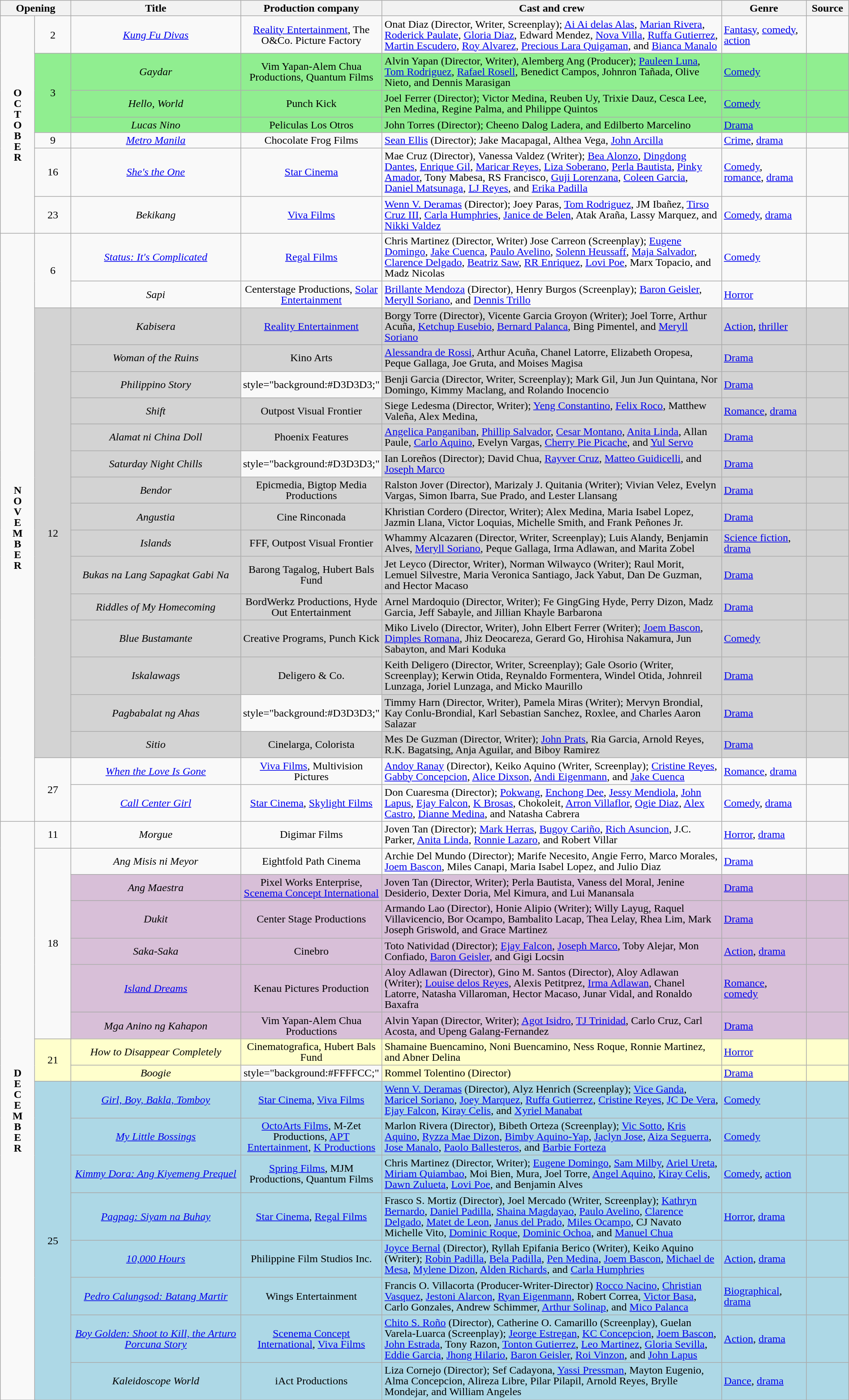<table class="wikitable" style="text-align:center; font-size:100%; line-height:16px;" width="100%">
<tr>
<th colspan="2">Opening</th>
<th style="width:20%;">Title</th>
<th style="width:15%;">Production company</th>
<th style="width:40%;">Cast and crew</th>
<th style="width:10%;">Genre</th>
<th style="width:05%;">Source</th>
</tr>
<tr>
<td rowspan="7"><strong>O</strong><br><strong>C</strong><br><strong>T</strong><br><strong>O</strong><br><strong>B</strong><br><strong>E</strong><br><strong>R</strong></td>
<td>2</td>
<td><em><a href='#'>Kung Fu Divas</a></em></td>
<td><a href='#'>Reality Entertainment</a>, The O&Co. Picture Factory</td>
<td style="text-align:left;">Onat Diaz (Director, Writer, Screenplay); <a href='#'>Ai Ai delas Alas</a>, <a href='#'>Marian Rivera</a>, <a href='#'>Roderick Paulate</a>, <a href='#'>Gloria Diaz</a>, Edward Mendez, <a href='#'>Nova Villa</a>, <a href='#'>Ruffa Gutierrez</a>, <a href='#'>Martin Escudero</a>, <a href='#'>Roy Alvarez</a>, <a href='#'>Precious Lara Quigaman</a>, and <a href='#'>Bianca Manalo</a></td>
<td style="text-align:left;"><a href='#'>Fantasy</a>, <a href='#'>comedy</a>, <a href='#'>action</a></td>
<td></td>
</tr>
<tr>
<td style="background:#90EE90;" rowspan="3">3</td>
<td style="background:#90EE90;"><em>Gaydar</em></td>
<td style="background:#90EE90;">Vim Yapan-Alem Chua Productions, Quantum Films</td>
<td style="background:#90EE90; text-align:left;">Alvin Yapan (Director, Writer), Alemberg Ang (Producer); <a href='#'>Pauleen Luna</a>, <a href='#'>Tom Rodriguez</a>, <a href='#'>Rafael Rosell</a>, Benedict Campos, Johnron Tañada, Olive Nieto, and Dennis Marasigan</td>
<td style="background:#90EE90; text-align:left;"><a href='#'>Comedy</a></td>
<td style="background:#90EE90;"></td>
</tr>
<tr>
<td style="background:#90EE90;"><em>Hello, World</em></td>
<td style="background:#90EE90;">Punch Kick</td>
<td style="background:#90EE90; text-align:left;">Joel Ferrer (Director); Victor Medina, Reuben Uy, Trixie Dauz, Cesca Lee, Pen Medina, Regine Palma, and Philippe Quintos</td>
<td style="background:#90EE90; text-align:left;"><a href='#'>Comedy</a></td>
<td style="background:#90EE90;"></td>
</tr>
<tr>
<td style="background:#90EE90;"><em>Lucas Nino</em></td>
<td style="background:#90EE90;">Peliculas Los Otros</td>
<td style="background:#90EE90; text-align:left;">John Torres (Director); Cheeno Dalog Ladera, and Edilberto Marcelino</td>
<td style="background:#90EE90; text-align:left;"><a href='#'>Drama</a></td>
<td style="background:#90EE90;"></td>
</tr>
<tr>
<td>9</td>
<td><em><a href='#'>Metro Manila</a></em></td>
<td>Chocolate Frog Films</td>
<td style="text-align:left;"><a href='#'>Sean Ellis</a> (Director); Jake Macapagal, Althea Vega, <a href='#'>John Arcilla</a></td>
<td style="text-align:left;"><a href='#'>Crime</a>, <a href='#'>drama</a></td>
<td></td>
</tr>
<tr>
<td>16</td>
<td><em><a href='#'>She's the One</a></em></td>
<td><a href='#'>Star Cinema</a></td>
<td style="text-align:left;">Mae Cruz (Director), Vanessa Valdez (Writer); <a href='#'>Bea Alonzo</a>, <a href='#'>Dingdong Dantes</a>, <a href='#'>Enrique Gil</a>, <a href='#'>Maricar Reyes</a>, <a href='#'>Liza Soberano</a>, <a href='#'>Perla Bautista</a>, <a href='#'>Pinky Amador</a>, Tony Mabesa, RS Francisco, <a href='#'>Guji Lorenzana</a>, <a href='#'>Coleen Garcia</a>, <a href='#'>Daniel Matsunaga</a>, <a href='#'>LJ Reyes</a>, and <a href='#'>Erika Padilla</a></td>
<td style="text-align:left;"><a href='#'>Comedy</a>, <a href='#'>romance</a>, <a href='#'>drama</a></td>
<td></td>
</tr>
<tr>
<td>23</td>
<td><em>Bekikang</em></td>
<td><a href='#'>Viva Films</a></td>
<td style="text-align:left;"><a href='#'>Wenn V. Deramas</a> (Director); Joey Paras, <a href='#'>Tom Rodriguez</a>, JM Ibañez, <a href='#'>Tirso Cruz III</a>, <a href='#'>Carla Humphries</a>, <a href='#'>Janice de Belen</a>, Atak Araña, Lassy Marquez, and <a href='#'>Nikki Valdez</a></td>
<td style="text-align:left;"><a href='#'>Comedy</a>, <a href='#'>drama</a></td>
<td></td>
</tr>
<tr>
<td rowspan="19"><strong>N</strong><br><strong>O</strong><br><strong>V</strong><br><strong>E</strong><br><strong>M</strong><br><strong>B</strong><br><strong>E</strong><br><strong>R</strong></td>
<td rowspan="2">6</td>
<td><em><a href='#'>Status: It's Complicated</a></em></td>
<td><a href='#'>Regal Films</a></td>
<td style="text-align:left;">Chris Martinez (Director, Writer) Jose Carreon (Screenplay); <a href='#'>Eugene Domingo</a>, <a href='#'>Jake Cuenca</a>, <a href='#'>Paulo Avelino</a>, <a href='#'>Solenn Heussaff</a>, <a href='#'>Maja Salvador</a>, <a href='#'>Clarence Delgado</a>, <a href='#'>Beatriz Saw</a>, <a href='#'>RR Enriquez</a>, <a href='#'>Lovi Poe</a>, Marx Topacio, and Madz Nicolas</td>
<td style="text-align:left;"><a href='#'>Comedy</a></td>
<td></td>
</tr>
<tr>
<td><em>Sapi</em></td>
<td>Centerstage Productions, <a href='#'>Solar Entertainment</a></td>
<td style="text-align:left;"><a href='#'>Brillante Mendoza</a> (Director), Henry Burgos (Screenplay); <a href='#'>Baron Geisler</a>, <a href='#'>Meryll Soriano</a>, and <a href='#'>Dennis Trillo</a></td>
<td style="text-align:left;"><a href='#'>Horror</a></td>
<td></td>
</tr>
<tr>
<td style="background:#D3D3D3;" rowspan="15">12</td>
<td style="background:#D3D3D3;"><em>Kabisera</em></td>
<td style="background:#D3D3D3;"><a href='#'>Reality Entertainment</a></td>
<td style="background:#D3D3D3; text-align:left;">Borgy Torre (Director), Vicente Garcia Groyon (Writer); Joel Torre, Arthur Acuña, <a href='#'>Ketchup Eusebio</a>, <a href='#'>Bernard Palanca</a>, Bing Pimentel, and <a href='#'>Meryll Soriano</a></td>
<td style="background:#D3D3D3; text-align:left;"><a href='#'>Action</a>, <a href='#'>thriller</a></td>
<td style="background:#D3D3D3;"></td>
</tr>
<tr>
<td style="background:#D3D3D3;"><em>Woman of the Ruins</em></td>
<td style="background:#D3D3D3;">Kino Arts</td>
<td style="background:#D3D3D3; text-align:left;"><a href='#'>Alessandra de Rossi</a>, Arthur Acuña, Chanel Latorre, Elizabeth Oropesa, Peque Gallaga, Joe Gruta, and Moises Magisa</td>
<td style="background:#D3D3D3; text-align:left;"><a href='#'>Drama</a></td>
<td style="background:#D3D3D3;"></td>
</tr>
<tr>
<td style="background:#D3D3D3;"><em>Philippino Story</em></td>
<td>style="background:#D3D3D3;" </td>
<td style="background:#D3D3D3; text-align:left;">Benji Garcia (Director, Writer, Screenplay); Mark Gil, Jun Jun Quintana, Nor Domingo, Kimmy Maclang, and Rolando Inocencio</td>
<td style="background:#D3D3D3; text-align:left;"><a href='#'>Drama</a></td>
<td style="background:#D3D3D3;"></td>
</tr>
<tr>
<td style="background:#D3D3D3;"><em>Shift</em></td>
<td style="background:#D3D3D3;">Outpost Visual Frontier</td>
<td style="background:#D3D3D3; text-align:left;">Siege Ledesma (Director, Writer); <a href='#'>Yeng Constantino</a>, <a href='#'>Felix Roco</a>, Matthew Valeña, Alex Medina,</td>
<td style="background:#D3D3D3; text-align:left;"><a href='#'>Romance</a>, <a href='#'>drama</a></td>
<td style="background:#D3D3D3;"></td>
</tr>
<tr>
<td style="background:#D3D3D3;"><em>Alamat ni China Doll</em></td>
<td style="background:#D3D3D3;">Phoenix Features</td>
<td style="background:#D3D3D3; text-align:left;"><a href='#'>Angelica Panganiban</a>, <a href='#'>Phillip Salvador</a>, <a href='#'>Cesar Montano</a>, <a href='#'>Anita Linda</a>, Allan Paule, <a href='#'>Carlo Aquino</a>, Evelyn Vargas, <a href='#'>Cherry Pie Picache</a>, and <a href='#'>Yul Servo</a></td>
<td style="background:#D3D3D3; text-align:left;"><a href='#'>Drama</a></td>
<td style="background:#D3D3D3;"></td>
</tr>
<tr>
<td style="background:#D3D3D3;"><em>Saturday Night Chills</em></td>
<td>style="background:#D3D3D3;" </td>
<td style="background:#D3D3D3; text-align:left;">Ian Loreños (Director); David Chua, <a href='#'>Rayver Cruz</a>, <a href='#'>Matteo Guidicelli</a>, and <a href='#'>Joseph Marco</a></td>
<td style="background:#D3D3D3; text-align:left;"><a href='#'>Drama</a></td>
<td style="background:#D3D3D3;"></td>
</tr>
<tr>
<td style="background:#D3D3D3;"><em>Bendor</em></td>
<td style="background:#D3D3D3;">Epicmedia, Bigtop Media Productions</td>
<td style="background:#D3D3D3; text-align:left;">Ralston Jover (Director), Marizaly J. Quitania (Writer); Vivian Velez, Evelyn Vargas, Simon Ibarra, Sue Prado, and Lester Llansang</td>
<td style="background:#D3D3D3; text-align:left;"><a href='#'>Drama</a></td>
<td style="background:#D3D3D3;"></td>
</tr>
<tr>
<td style="background:#D3D3D3;"><em>Angustia</em></td>
<td style="background:#D3D3D3;">Cine Rinconada</td>
<td style="background:#D3D3D3; text-align:left;">Khristian Cordero (Director, Writer); Alex Medina, Maria Isabel Lopez, Jazmin Llana, Victor Loquias, Michelle Smith, and Frank Peñones Jr.</td>
<td style="background:#D3D3D3; text-align:left;"><a href='#'>Drama</a></td>
<td style="background:#D3D3D3;"></td>
</tr>
<tr>
<td style="background:#D3D3D3;"><em>Islands</em></td>
<td style="background:#D3D3D3;">FFF, Outpost Visual Frontier</td>
<td style="background:#D3D3D3; text-align:left;">Whammy Alcazaren (Director, Writer, Screenplay); Luis Alandy, Benjamin Alves, <a href='#'>Meryll Soriano</a>, Peque Gallaga, Irma Adlawan, and Marita Zobel</td>
<td style="background:#D3D3D3; text-align:left;"><a href='#'>Science fiction</a>, <a href='#'>drama</a></td>
<td style="background:#D3D3D3;"></td>
</tr>
<tr>
<td style="background:#D3D3D3;"><em>Bukas na Lang Sapagkat Gabi Na</em></td>
<td style="background:#D3D3D3;">Barong Tagalog, Hubert Bals Fund</td>
<td style="background:#D3D3D3; text-align:left;">Jet Leyco (Director, Writer), Norman Wilwayco (Writer); Raul Morit, Lemuel Silvestre, Maria Veronica Santiago, Jack Yabut, Dan De Guzman, and Hector Macaso</td>
<td style="background:#D3D3D3; text-align:left;"><a href='#'>Drama</a></td>
<td style="background:#D3D3D3;"></td>
</tr>
<tr>
<td style="background:#D3D3D3;"><em>Riddles of My Homecoming</em></td>
<td style="background:#D3D3D3;">BordWerkz Productions, Hyde Out Entertainment</td>
<td style="background:#D3D3D3; text-align:left;">Arnel Mardoquio (Director, Writer); Fe GingGing Hyde, Perry Dizon, Madz Garcia, Jeff Sabayle, and Jillian Khayle Barbarona</td>
<td style="background:#D3D3D3; text-align:left;"><a href='#'>Drama</a></td>
<td style="background:#D3D3D3;"></td>
</tr>
<tr>
<td style="background:#D3D3D3;"><em>Blue Bustamante</em></td>
<td style="background:#D3D3D3;">Creative Programs, Punch Kick</td>
<td style="background:#D3D3D3; text-align:left;">Miko Livelo (Director, Writer), John Elbert Ferrer (Writer); <a href='#'>Joem Bascon</a>, <a href='#'>Dimples Romana</a>, Jhiz Deocareza, Gerard Go, Hirohisa Nakamura, Jun Sabayton, and Mari Koduka</td>
<td style="background:#D3D3D3; text-align:left;"><a href='#'>Comedy</a></td>
<td style="background:#D3D3D3;"></td>
</tr>
<tr>
<td style="background:#D3D3D3;"><em>Iskalawags</em></td>
<td style="background:#D3D3D3;">Deligero & Co.</td>
<td style="background:#D3D3D3; text-align:left;">Keith Deligero (Director, Writer, Screenplay); Gale Osorio (Writer, Screenplay); Kerwin Otida, Reynaldo Formentera, Windel Otida, Johnreil Lunzaga, Joriel Lunzaga, and Micko Maurillo</td>
<td style="background:#D3D3D3; text-align:left;"><a href='#'>Drama</a></td>
<td style="background:#D3D3D3;"></td>
</tr>
<tr>
<td style="background:#D3D3D3;"><em>Pagbabalat ng Ahas</em></td>
<td>style="background:#D3D3D3;" </td>
<td style="background:#D3D3D3; text-align:left;">Timmy Harn (Director, Writer), Pamela Miras (Writer); Mervyn Brondial, Kay Conlu-Brondial, Karl Sebastian Sanchez, Roxlee, and Charles Aaron Salazar</td>
<td style="background:#D3D3D3; text-align:left;"><a href='#'>Drama</a></td>
<td style="background:#D3D3D3;"></td>
</tr>
<tr>
<td style="background:#D3D3D3;"><em>Sitio</em></td>
<td style="background:#D3D3D3;">Cinelarga, Colorista</td>
<td style="background:#D3D3D3; text-align:left;">Mes De Guzman (Director, Writer); <a href='#'>John Prats</a>, Ria Garcia, Arnold Reyes, R.K. Bagatsing, Anja Aguilar, and Biboy Ramirez</td>
<td style="background:#D3D3D3; text-align:left;"><a href='#'>Drama</a></td>
<td style="background:#D3D3D3;"></td>
</tr>
<tr>
<td rowspan="2">27</td>
<td><em><a href='#'>When the Love Is Gone</a></em></td>
<td><a href='#'>Viva Films</a>, Multivision Pictures</td>
<td style="text-align:left;"><a href='#'>Andoy Ranay</a> (Director), Keiko Aquino (Writer, Screenplay); <a href='#'>Cristine Reyes</a>, <a href='#'>Gabby Concepcion</a>, <a href='#'>Alice Dixson</a>, <a href='#'>Andi Eigenmann</a>, and <a href='#'>Jake Cuenca</a></td>
<td style="text-align:left;"><a href='#'>Romance</a>, <a href='#'>drama</a></td>
<td></td>
</tr>
<tr>
<td><em><a href='#'>Call Center Girl</a></em></td>
<td><a href='#'>Star Cinema</a>, <a href='#'>Skylight Films</a></td>
<td style="text-align:left;">Don Cuaresma (Director); <a href='#'>Pokwang</a>, <a href='#'>Enchong Dee</a>, <a href='#'>Jessy Mendiola</a>, <a href='#'>John Lapus</a>, <a href='#'>Ejay Falcon</a>, <a href='#'>K Brosas</a>, Chokoleit, <a href='#'>Arron Villaflor</a>, <a href='#'>Ogie Diaz</a>, <a href='#'>Alex Castro</a>, <a href='#'>Dianne Medina</a>, and Natasha Cabrera</td>
<td style="text-align:left;"><a href='#'>Comedy</a>, <a href='#'>drama</a></td>
<td></td>
</tr>
<tr>
<td rowspan="17"><strong>D</strong><br><strong>E</strong><br><strong>C</strong><br><strong>E</strong><br><strong>M</strong><br><strong>B</strong><br><strong>E</strong><br><strong>R</strong></td>
<td>11</td>
<td><em>Morgue</em></td>
<td>Digimar Films</td>
<td style="text-align:left;">Joven Tan (Director); <a href='#'>Mark Herras</a>, <a href='#'>Bugoy Cariño</a>, <a href='#'>Rich Asuncion</a>, J.C. Parker, <a href='#'>Anita Linda</a>, <a href='#'>Ronnie Lazaro</a>, and Robert Villar</td>
<td style="text-align:left;"><a href='#'>Horror</a>, <a href='#'>drama</a></td>
<td></td>
</tr>
<tr>
<td rowspan="6">18</td>
<td><em>Ang Misis ni Meyor</em></td>
<td>Eightfold Path Cinema</td>
<td style="text-align:left;">Archie Del Mundo (Director); Marife Necesito, Angie Ferro, Marco Morales, <a href='#'>Joem Bascon</a>, Miles Canapi, Maria Isabel Lopez, and Julio Diaz</td>
<td style="text-align:left;"><a href='#'>Drama</a></td>
<td></td>
</tr>
<tr>
<td style="background:#D8BFD8;"><em>Ang Maestra</em></td>
<td style="background:#D8BFD8;">Pixel Works Enterprise, <a href='#'>Scenema Concept International</a></td>
<td style="background:#D8BFD8; text-align:left;">Joven Tan (Director, Writer); Perla Bautista, Vaness del Moral, Jenine Desiderio, Dexter Doria, Mel Kimura, and Lui Manansala</td>
<td style="background:#D8BFD8; text-align:left;"><a href='#'>Drama</a></td>
<td style="background:#D8BFD8;"></td>
</tr>
<tr>
<td style="background:#D8BFD8;"><em>Dukit</em></td>
<td style="background:#D8BFD8;">Center Stage Productions</td>
<td style="background:#D8BFD8; text-align:left;">Armando Lao (Director), Honie Alipio (Writer); Willy Layug, Raquel Villavicencio, Bor Ocampo, Bambalito Lacap, Thea Lelay, Rhea Lim, Mark Joseph Griswold, and Grace Martinez</td>
<td style="background:#D8BFD8; text-align:left;"><a href='#'>Drama</a></td>
<td style="background:#D8BFD8;"></td>
</tr>
<tr>
<td style="background:#D8BFD8;"><em>Saka-Saka</em></td>
<td style="background:#D8BFD8;">Cinebro</td>
<td style="background:#D8BFD8; text-align:left;">Toto Natividad (Director); <a href='#'>Ejay Falcon</a>, <a href='#'>Joseph Marco</a>, Toby Alejar, Mon Confiado, <a href='#'>Baron Geisler</a>, and Gigi Locsin</td>
<td style="background:#D8BFD8; text-align:left;"><a href='#'>Action</a>, <a href='#'>drama</a></td>
<td style="background:#D8BFD8;"></td>
</tr>
<tr>
<td style="background:#D8BFD8;"><em><a href='#'>Island Dreams</a></em></td>
<td style="background:#D8BFD8;">Kenau Pictures Production</td>
<td style="background:#D8BFD8; text-align:left;">Aloy Adlawan (Director), Gino M. Santos (Director), Aloy Adlawan (Writer); <a href='#'>Louise delos Reyes</a>, Alexis Petitprez, <a href='#'>Irma Adlawan</a>, Chanel Latorre, Natasha Villaroman, Hector Macaso, Junar Vidal, and Ronaldo Baxafra</td>
<td style="background:#D8BFD8; text-align:left;"><a href='#'>Romance</a>, <a href='#'>comedy</a></td>
<td style="background:#D8BFD8;"></td>
</tr>
<tr>
<td style="background:#D8BFD8;"><em>Mga Anino ng Kahapon</em></td>
<td style="background:#D8BFD8;">Vim Yapan-Alem Chua Productions</td>
<td style="background:#D8BFD8; text-align:left;">Alvin Yapan (Director, Writer); <a href='#'>Agot Isidro</a>, <a href='#'>TJ Trinidad</a>, Carlo Cruz, Carl Acosta, and Upeng Galang-Fernandez</td>
<td style="background:#D8BFD8; text-align:left;"><a href='#'>Drama</a></td>
<td style="background:#D8BFD8;"></td>
</tr>
<tr>
<td style="background:#FFFFCC;" rowspan="2">21</td>
<td style="background:#FFFFCC;"><em>How to Disappear Completely</em></td>
<td style="background:#FFFFCC;">Cinematografica, Hubert Bals Fund</td>
<td style="background:#FFFFCC; text-align:left;">Shamaine Buencamino, Noni Buencamino, Ness Roque, Ronnie Martinez, and Abner Delina</td>
<td style="background:#FFFFCC; text-align:left;"><a href='#'>Horror</a></td>
<td style="background:#FFFFCC;"></td>
</tr>
<tr>
<td style="background:#FFFFCC;"><em>Boogie</em></td>
<td>style="background:#FFFFCC;" </td>
<td style="background:#FFFFCC; text-align:left;">Rommel Tolentino (Director)</td>
<td style="background:#FFFFCC; text-align:left;"><a href='#'>Drama</a></td>
<td style="background:#FFFFCC;"></td>
</tr>
<tr>
<td style="background:#ADD8E6;" rowspan="8">25</td>
<td style="background:#ADD8E6;"><em><a href='#'>Girl, Boy, Bakla, Tomboy</a></em></td>
<td style="background:#ADD8E6;"><a href='#'>Star Cinema</a>, <a href='#'>Viva Films</a></td>
<td style="background:#ADD8E6; text-align:left;"><a href='#'>Wenn V. Deramas</a> (Director), Alyz Henrich (Screenplay); <a href='#'>Vice Ganda</a>, <a href='#'>Maricel Soriano</a>, <a href='#'>Joey Marquez</a>, <a href='#'>Ruffa Gutierrez</a>, <a href='#'>Cristine Reyes</a>, <a href='#'>JC De Vera</a>, <a href='#'>Ejay Falcon</a>, <a href='#'>Kiray Celis</a>, and <a href='#'>Xyriel Manabat</a></td>
<td style="background:#ADD8E6; text-align:left;"><a href='#'>Comedy</a></td>
<td style="background:#ADD8E6;"></td>
</tr>
<tr>
<td style="background:#ADD8E6;"><em><a href='#'>My Little Bossings</a></em></td>
<td style="background:#ADD8E6;"><a href='#'>OctoArts Films</a>, M-Zet Productions, <a href='#'>APT Entertainment</a>, <a href='#'>K Productions</a></td>
<td style="background:#ADD8E6; text-align:left;">Marlon Rivera (Director), Bibeth Orteza (Screenplay); <a href='#'>Vic Sotto</a>, <a href='#'>Kris Aquino</a>, <a href='#'>Ryzza Mae Dizon</a>, <a href='#'>Bimby Aquino-Yap</a>, <a href='#'>Jaclyn Jose</a>, <a href='#'>Aiza Seguerra</a>, <a href='#'>Jose Manalo</a>, <a href='#'>Paolo Ballesteros</a>, and <a href='#'>Barbie Forteza</a></td>
<td style="background:#ADD8E6; text-align:left;"><a href='#'>Comedy</a></td>
<td style="background:#ADD8E6;"></td>
</tr>
<tr>
<td style="background:#ADD8E6;"><em><a href='#'>Kimmy Dora: Ang Kiyemeng Prequel</a></em></td>
<td style="background:#ADD8E6;"><a href='#'>Spring Films</a>, MJM Productions, Quantum Films</td>
<td style="background:#ADD8E6; text-align:left;">Chris Martinez (Director, Writer); <a href='#'>Eugene Domingo</a>, <a href='#'>Sam Milby</a>, <a href='#'>Ariel Ureta</a>, <a href='#'>Miriam Quiambao</a>, Moi Bien, Mura, Joel Torre, <a href='#'>Angel Aquino</a>, <a href='#'>Kiray Celis</a>, <a href='#'>Dawn Zulueta</a>, <a href='#'>Lovi Poe</a>, and Benjamin Alves</td>
<td style="background:#ADD8E6; text-align:left;"><a href='#'>Comedy</a>, <a href='#'>action</a></td>
<td style="background:#ADD8E6;"></td>
</tr>
<tr>
<td style="background:#ADD8E6;"><em><a href='#'>Pagpag: Siyam na Buhay</a></em></td>
<td style="background:#ADD8E6;"><a href='#'>Star Cinema</a>, <a href='#'>Regal Films</a></td>
<td style="background:#ADD8E6; text-align:left;">Frasco S. Mortiz (Director), Joel Mercado (Writer, Screenplay); <a href='#'>Kathryn Bernardo</a>, <a href='#'>Daniel Padilla</a>, <a href='#'>Shaina Magdayao</a>, <a href='#'>Paulo Avelino</a>, <a href='#'>Clarence Delgado</a>, <a href='#'>Matet de Leon</a>, <a href='#'>Janus del Prado</a>, <a href='#'>Miles Ocampo</a>, CJ Navato Michelle Vito, <a href='#'>Dominic Roque</a>, <a href='#'>Dominic Ochoa</a>, and <a href='#'>Manuel Chua</a></td>
<td style="background:#ADD8E6; text-align:left;"><a href='#'>Horror</a>, <a href='#'>drama</a></td>
<td style="background:#ADD8E6;"></td>
</tr>
<tr>
<td style="background:#ADD8E6;"><em><a href='#'>10,000 Hours</a></em></td>
<td style="background:#ADD8E6;">Philippine Film Studios Inc.</td>
<td style="background:#ADD8E6; text-align:left;"><a href='#'>Joyce Bernal</a> (Director), Ryllah Epifania Berico (Writer), Keiko Aquino (Writer); <a href='#'>Robin Padilla</a>, <a href='#'>Bela Padilla</a>, <a href='#'>Pen Medina</a>, <a href='#'>Joem Bascon</a>, <a href='#'>Michael de Mesa</a>, <a href='#'>Mylene Dizon</a>, <a href='#'>Alden Richards</a>, and <a href='#'>Carla Humphries</a></td>
<td style="background:#ADD8E6; text-align:left;"><a href='#'>Action</a>, <a href='#'>drama</a></td>
<td style="background:#ADD8E6;"></td>
</tr>
<tr>
<td style="background:#ADD8E6;"><em><a href='#'>Pedro Calungsod: Batang Martir</a></em></td>
<td style="background:#ADD8E6;">Wings Entertainment</td>
<td style="background:#ADD8E6; text-align:left;">Francis O. Villacorta (Producer-Writer-Director) <a href='#'>Rocco Nacino</a>, <a href='#'>Christian Vasquez</a>, <a href='#'>Jestoni Alarcon</a>, <a href='#'>Ryan Eigenmann</a>, Robert Correa, <a href='#'>Victor Basa</a>, Carlo Gonzales, Andrew Schimmer, <a href='#'>Arthur Solinap</a>, and <a href='#'>Mico Palanca</a></td>
<td style="background:#ADD8E6; text-align:left;"><a href='#'>Biographical</a>, <a href='#'>drama</a></td>
<td style="background:#ADD8E6;"></td>
</tr>
<tr>
<td style="background:#ADD8E6;"><em><a href='#'>Boy Golden: Shoot to Kill, the Arturo Porcuna Story</a></em></td>
<td style="background:#ADD8E6;"><a href='#'>Scenema Concept International</a>, <a href='#'>Viva Films</a></td>
<td style="background:#ADD8E6; text-align:left;"><a href='#'>Chito S. Roño</a> (Director), Catherine O. Camarillo (Screenplay), Guelan Varela-Luarca (Screenplay); <a href='#'>Jeorge Estregan</a>, <a href='#'>KC Concepcion</a>, <a href='#'>Joem Bascon</a>, <a href='#'>John Estrada</a>, Tony Razon, <a href='#'>Tonton Gutierrez</a>, <a href='#'>Leo Martinez</a>, <a href='#'>Gloria Sevilla</a>, <a href='#'>Eddie Garcia</a>, <a href='#'>Jhong Hilario</a>, <a href='#'>Baron Geisler</a>, <a href='#'>Roi Vinzon</a>, and <a href='#'>John Lapus</a></td>
<td style="background:#ADD8E6; text-align:left;"><a href='#'>Action</a>, <a href='#'>drama</a></td>
<td style="background:#ADD8E6;"></td>
</tr>
<tr>
<td style="background:#ADD8E6;"><em>Kaleidoscope World</em></td>
<td style="background:#ADD8E6;">iAct Productions</td>
<td style="background:#ADD8E6; text-align:left;">Liza Cornejo (Director); Sef Cadayona, <a href='#'>Yassi Pressman</a>, Mayton Eugenio, Alma Concepcion, Alireza Libre, Pilar Pilapil, Arnold Reyes, Brylle Mondejar, and William Angeles</td>
<td style="background:#ADD8E6; text-align:left;"><a href='#'>Dance</a>, <a href='#'>drama</a></td>
<td style="background:#ADD8E6;"></td>
</tr>
<tr>
</tr>
</table>
